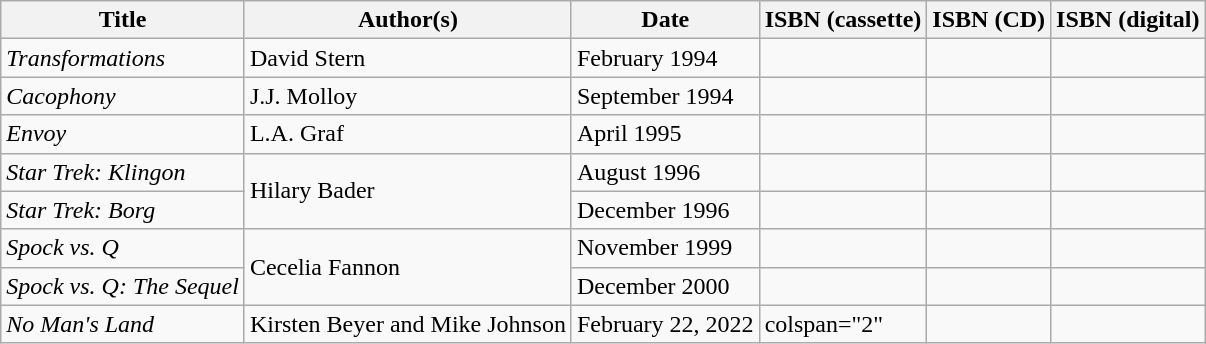<table class="wikitable">
<tr>
<th>Title</th>
<th>Author(s)</th>
<th>Date</th>
<th>ISBN (cassette)</th>
<th>ISBN (CD)</th>
<th>ISBN (digital)</th>
</tr>
<tr>
<td><em>Transformations</em></td>
<td>David Stern</td>
<td>February 1994</td>
<td></td>
<td></td>
<td></td>
</tr>
<tr>
<td><em>Cacophony</em></td>
<td>J.J. Molloy</td>
<td>September 1994</td>
<td></td>
<td></td>
<td></td>
</tr>
<tr>
<td><em>Envoy</em></td>
<td>L.A. Graf</td>
<td>April 1995</td>
<td></td>
<td></td>
<td></td>
</tr>
<tr>
<td><em>Star Trek: Klingon</em></td>
<td rowspan="2">Hilary Bader</td>
<td>August 1996</td>
<td></td>
<td></td>
<td></td>
</tr>
<tr>
<td><em>Star Trek:</em> <em>Borg</em></td>
<td>December 1996</td>
<td></td>
<td></td>
<td></td>
</tr>
<tr>
<td><em>Spock vs. Q</em></td>
<td rowspan="2">Cecelia Fannon</td>
<td>November 1999</td>
<td></td>
<td></td>
<td></td>
</tr>
<tr>
<td><em>Spock vs. Q: The Sequel</em></td>
<td>December 2000</td>
<td></td>
<td></td>
<td></td>
</tr>
<tr>
<td><em>No Man's Land</em></td>
<td>Kirsten Beyer and Mike Johnson</td>
<td>February 22, 2022</td>
<td>colspan="2" </td>
<td></td>
</tr>
</table>
